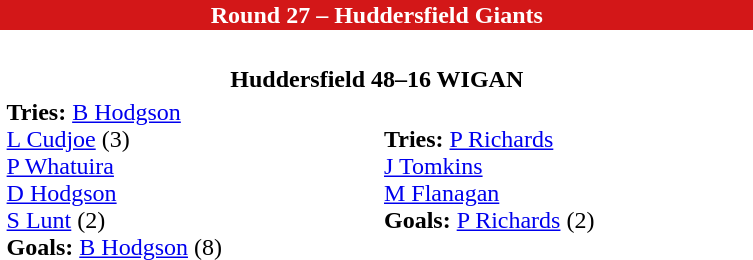<table class="toccolours collapsible collapsed" border="0" align="right" width="40%" style="margin:1em;">
<tr>
<th colspan=2 style="background:#D31718; color:#FFFFFF;">Round 27 – Huddersfield Giants</th>
</tr>
<tr>
<td><br><table border=0 width=100%>
<tr>
<th colspan=2>Huddersfield 48–16 WIGAN</th>
</tr>
<tr>
<td><strong>Tries:</strong> <a href='#'>B Hodgson</a><br><a href='#'>L Cudjoe</a> (3)<br><a href='#'>P Whatuira</a><br><a href='#'>D Hodgson</a><br><a href='#'>S Lunt</a> (2)<br><strong>Goals:</strong> <a href='#'>B Hodgson</a> (8)</td>
<td><strong>Tries:</strong> <a href='#'>P Richards</a><br><a href='#'>J Tomkins</a><br><a href='#'>M Flanagan</a><br><strong>Goals:</strong> <a href='#'>P Richards</a> (2)</td>
</tr>
</table>
</td>
</tr>
</table>
